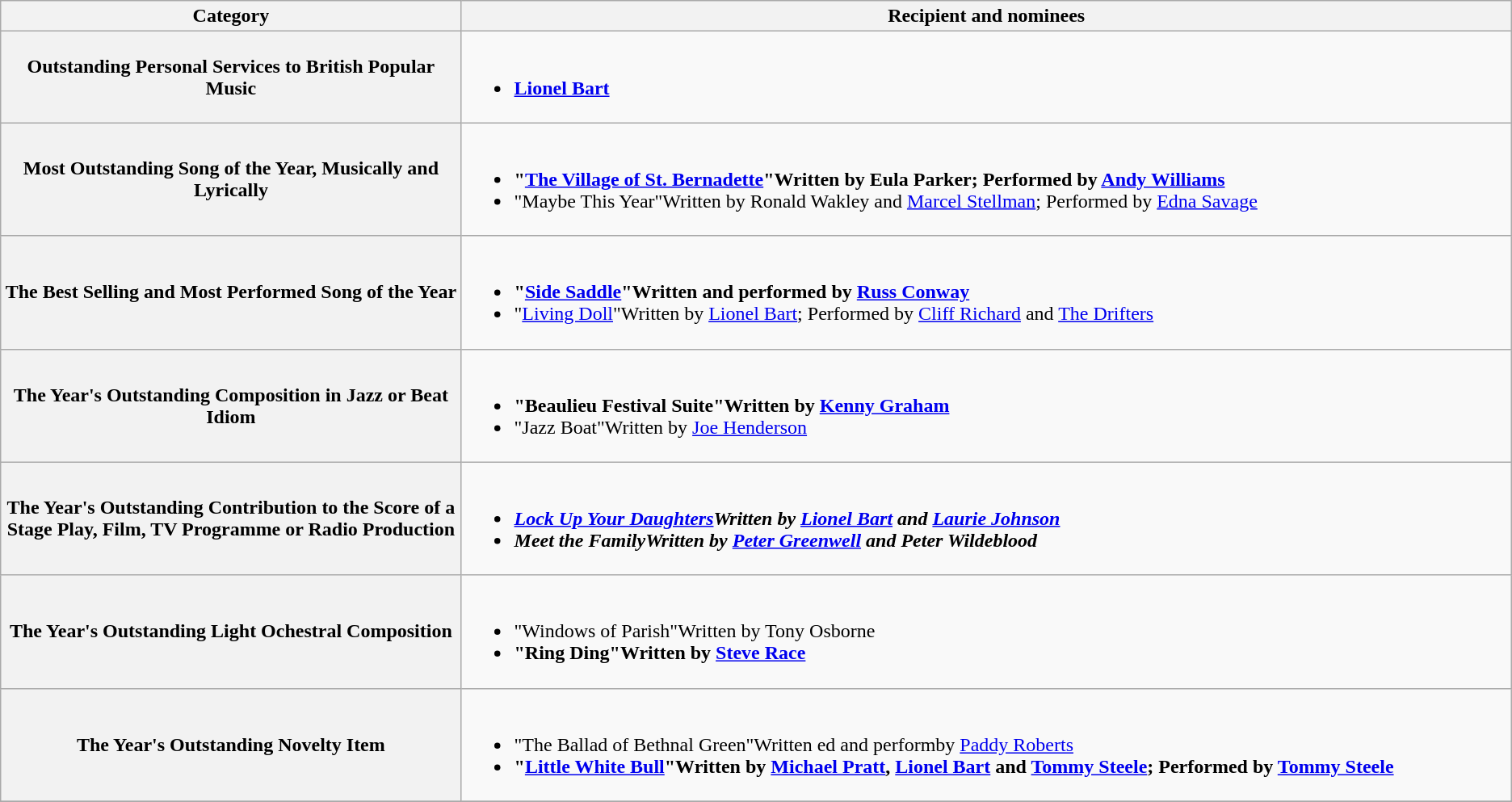<table class="wikitable">
<tr>
<th width="25%">Category</th>
<th width="57%">Recipient and nominees</th>
</tr>
<tr>
<th scope="row">Outstanding Personal Services to British Popular Music</th>
<td><br><ul><li><strong><a href='#'>Lionel Bart</a></strong></li></ul></td>
</tr>
<tr>
<th scope="row">Most Outstanding Song of the Year, Musically and Lyrically</th>
<td><br><ul><li><strong>"<a href='#'>The Village of St. Bernadette</a>"Written by Eula Parker; Performed by <a href='#'>Andy Williams</a></strong></li><li>"Maybe This Year"Written by Ronald Wakley and <a href='#'>Marcel Stellman</a>; Performed by <a href='#'>Edna Savage</a></li></ul></td>
</tr>
<tr>
<th scope="row">The Best Selling and Most Performed Song of the Year</th>
<td><br><ul><li><strong>"<a href='#'>Side Saddle</a>"Written and performed by <a href='#'>Russ Conway</a></strong></li><li>"<a href='#'>Living Doll</a>"Written by <a href='#'>Lionel Bart</a>; Performed by <a href='#'>Cliff Richard</a> and <a href='#'>The Drifters</a></li></ul></td>
</tr>
<tr>
<th scope="row">The Year's Outstanding Composition in Jazz or Beat Idiom</th>
<td><br><ul><li><strong>"Beaulieu Festival Suite"Written by <a href='#'>Kenny Graham</a></strong></li><li>"Jazz Boat"Written by <a href='#'>Joe Henderson</a></li></ul></td>
</tr>
<tr>
<th scope="row">The Year's Outstanding Contribution to the Score of a Stage Play, Film, TV Programme or Radio Production</th>
<td><br><ul><li><strong><em><a href='#'>Lock Up Your Daughters</a><em>Written by <a href='#'>Lionel Bart</a> and <a href='#'>Laurie Johnson</a><strong></li><li></em>Meet the Family<em>Written by <a href='#'>Peter Greenwell</a> and Peter Wildeblood</li></ul></td>
</tr>
<tr>
<th scope="row">The Year's Outstanding Light Ochestral Composition</th>
<td><br><ul><li></strong>"Windows of Parish"Written by Tony Osborne<strong></li><li>"Ring Ding"Written by <a href='#'>Steve Race</a></li></ul></td>
</tr>
<tr>
<th scope="row">The Year's Outstanding Novelty Item</th>
<td><br><ul><li></strong>"The Ballad of Bethnal Green"Written ed and performby <a href='#'>Paddy Roberts</a><strong></li><li>"<a href='#'>Little White Bull</a>"Written by <a href='#'>Michael Pratt</a>, <a href='#'>Lionel Bart</a> and <a href='#'>Tommy Steele</a>; Performed by <a href='#'>Tommy Steele</a></li></ul></td>
</tr>
<tr>
</tr>
</table>
